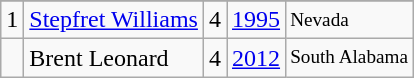<table class="wikitable">
<tr>
</tr>
<tr>
<td>1</td>
<td><a href='#'>Stepfret Williams</a></td>
<td>4</td>
<td><a href='#'>1995</a></td>
<td style="font-size:80%;">Nevada</td>
</tr>
<tr>
<td></td>
<td>Brent Leonard</td>
<td>4</td>
<td><a href='#'>2012</a></td>
<td style="font-size:80%;">South Alabama</td>
</tr>
</table>
